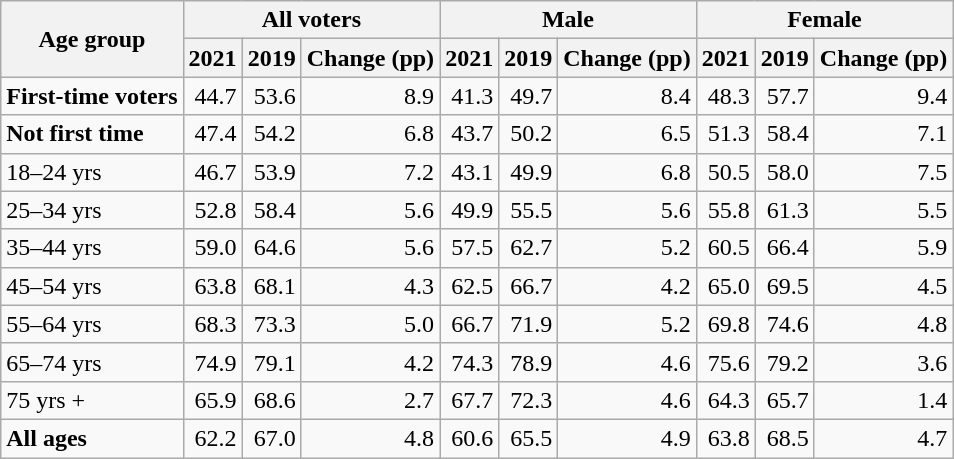<table class="wikitable" style="text-align:right;">
<tr>
<th rowspan="2">Age group</th>
<th colspan="3">All voters</th>
<th colspan="3">Male</th>
<th colspan="3">Female</th>
</tr>
<tr>
<th>2021</th>
<th>2019</th>
<th>Change (pp)</th>
<th>2021</th>
<th>2019</th>
<th>Change (pp)</th>
<th>2021</th>
<th>2019</th>
<th>Change (pp)</th>
</tr>
<tr>
<td style="text-align:left;"><strong>First-time voters</strong></td>
<td>44.7</td>
<td>53.6</td>
<td>8.9</td>
<td>41.3</td>
<td>49.7</td>
<td>8.4</td>
<td>48.3</td>
<td>57.7</td>
<td>9.4</td>
</tr>
<tr>
<td style="text-align:left;"><strong>Not first time</strong></td>
<td>47.4</td>
<td>54.2</td>
<td>6.8</td>
<td>43.7</td>
<td>50.2</td>
<td>6.5</td>
<td>51.3</td>
<td>58.4</td>
<td>7.1</td>
</tr>
<tr>
<td style="text-align:left;">18–24 yrs</td>
<td>46.7</td>
<td>53.9</td>
<td>7.2</td>
<td>43.1</td>
<td>49.9</td>
<td>6.8</td>
<td>50.5</td>
<td>58.0</td>
<td>7.5</td>
</tr>
<tr>
<td style="text-align:left;">25–34 yrs</td>
<td>52.8</td>
<td>58.4</td>
<td>5.6</td>
<td>49.9</td>
<td>55.5</td>
<td>5.6</td>
<td>55.8</td>
<td>61.3</td>
<td>5.5</td>
</tr>
<tr>
<td style="text-align:left;">35–44 yrs</td>
<td>59.0</td>
<td>64.6</td>
<td>5.6</td>
<td>57.5</td>
<td>62.7</td>
<td>5.2</td>
<td>60.5</td>
<td>66.4</td>
<td>5.9</td>
</tr>
<tr>
<td style="text-align:left;">45–54 yrs</td>
<td>63.8</td>
<td>68.1</td>
<td>4.3</td>
<td>62.5</td>
<td>66.7</td>
<td>4.2</td>
<td>65.0</td>
<td>69.5</td>
<td>4.5</td>
</tr>
<tr>
<td style="text-align:left;">55–64 yrs</td>
<td>68.3</td>
<td>73.3</td>
<td>5.0</td>
<td>66.7</td>
<td>71.9</td>
<td>5.2</td>
<td>69.8</td>
<td>74.6</td>
<td>4.8</td>
</tr>
<tr>
<td style="text-align:left;">65–74 yrs</td>
<td>74.9</td>
<td>79.1</td>
<td>4.2</td>
<td>74.3</td>
<td>78.9</td>
<td>4.6</td>
<td>75.6</td>
<td>79.2</td>
<td>3.6</td>
</tr>
<tr>
<td style="text-align:left;">75 yrs +</td>
<td>65.9</td>
<td>68.6</td>
<td>2.7</td>
<td>67.7</td>
<td>72.3</td>
<td>4.6</td>
<td>64.3</td>
<td>65.7</td>
<td>1.4</td>
</tr>
<tr>
<td style="text-align:left;"><strong>All ages</strong></td>
<td>62.2</td>
<td>67.0</td>
<td>4.8</td>
<td>60.6</td>
<td>65.5</td>
<td>4.9</td>
<td>63.8</td>
<td>68.5</td>
<td>4.7</td>
</tr>
</table>
